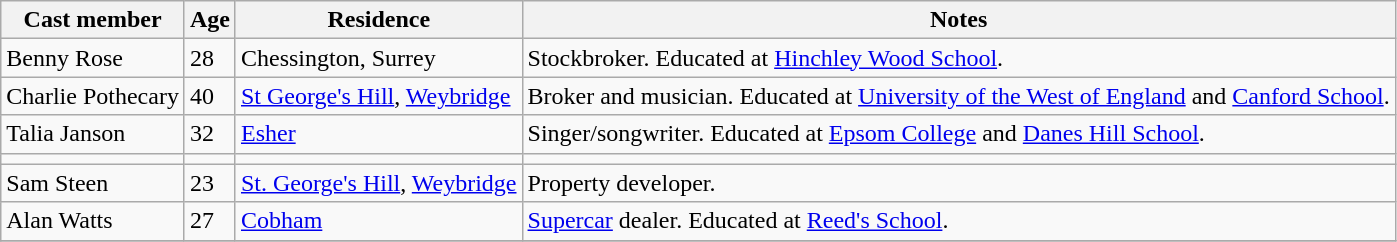<table class="wikitable">
<tr>
<th>Cast member</th>
<th>Age</th>
<th>Residence</th>
<th>Notes</th>
</tr>
<tr>
<td>Benny Rose</td>
<td>28</td>
<td>Chessington, Surrey</td>
<td>Stockbroker. Educated at <a href='#'>Hinchley Wood School</a>.</td>
</tr>
<tr>
<td>Charlie Pothecary</td>
<td>40</td>
<td><a href='#'>St George's Hill</a>, <a href='#'>Weybridge</a></td>
<td>Broker and musician. Educated at <a href='#'>University of the West of England</a> and <a href='#'>Canford School</a>.</td>
</tr>
<tr>
<td>Talia Janson</td>
<td>32</td>
<td><a href='#'>Esher</a></td>
<td>Singer/songwriter. Educated at <a href='#'>Epsom College</a> and <a href='#'>Danes Hill School</a>.</td>
</tr>
<tr>
<td></td>
<td></td>
<td></td>
<td></td>
</tr>
<tr>
<td>Sam Steen</td>
<td>23</td>
<td><a href='#'>St. George's Hill</a>, <a href='#'>Weybridge</a></td>
<td>Property developer.</td>
</tr>
<tr>
<td>Alan Watts</td>
<td>27</td>
<td><a href='#'>Cobham</a></td>
<td><a href='#'>Supercar</a> dealer. Educated at <a href='#'>Reed's School</a>.</td>
</tr>
<tr>
</tr>
</table>
